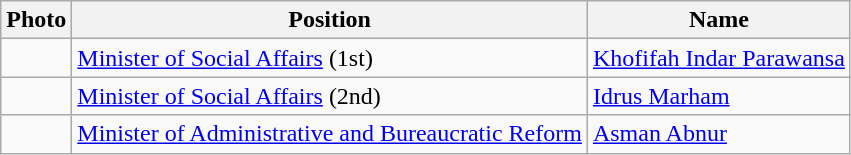<table class=wikitable>
<tr>
<th>Photo</th>
<th>Position</th>
<th>Name</th>
</tr>
<tr>
<td></td>
<td><a href='#'>Minister of Social Affairs</a> (1st)</td>
<td><a href='#'>Khofifah Indar Parawansa</a></td>
</tr>
<tr>
<td></td>
<td><a href='#'>Minister of Social Affairs</a> (2nd)</td>
<td><a href='#'>Idrus Marham</a></td>
</tr>
<tr>
<td></td>
<td><a href='#'>Minister of Administrative and Bureaucratic Reform</a></td>
<td><a href='#'>Asman Abnur</a></td>
</tr>
</table>
